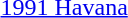<table>
<tr>
<td><a href='#'>1991 Havana</a></td>
<td></td>
<td></td>
<td></td>
</tr>
</table>
